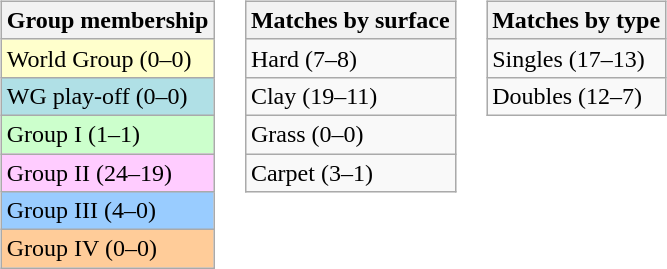<table>
<tr valign=top>
<td><br><table class=wikitable>
<tr>
<th>Group membership</th>
</tr>
<tr bgcolor=#FFFFCC>
<td>World Group (0–0)</td>
</tr>
<tr style="background:#B0E0E6;">
<td>WG play-off (0–0)</td>
</tr>
<tr bgcolor=#CCFFCC>
<td>Group I (1–1)</td>
</tr>
<tr bgcolor=#FFCCFF>
<td>Group II (24–19)</td>
</tr>
<tr bgcolor=#99CCFF>
<td>Group III (4–0)</td>
</tr>
<tr bgcolor=#FFCC99>
<td>Group IV (0–0)</td>
</tr>
</table>
</td>
<td><br><table class=wikitable>
<tr>
<th>Matches by surface</th>
</tr>
<tr>
<td>Hard (7–8)</td>
</tr>
<tr>
<td>Clay (19–11)</td>
</tr>
<tr>
<td>Grass (0–0)</td>
</tr>
<tr>
<td>Carpet (3–1)</td>
</tr>
</table>
</td>
<td><br><table class=wikitable>
<tr>
<th>Matches by type</th>
</tr>
<tr>
<td>Singles (17–13)</td>
</tr>
<tr>
<td>Doubles (12–7)</td>
</tr>
</table>
</td>
</tr>
</table>
